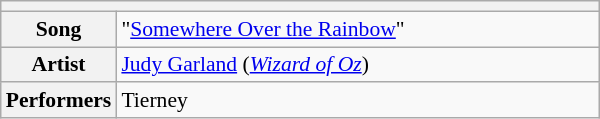<table class="wikitable" style="font-size: 90%" width=400px>
<tr>
<th colspan=2></th>
</tr>
<tr>
<th width=10%>Song</th>
<td>"<a href='#'>Somewhere Over the Rainbow</a>"</td>
</tr>
<tr>
<th width=10%>Artist</th>
<td><a href='#'>Judy Garland</a> (<em><a href='#'>Wizard of Oz</a></em>)</td>
</tr>
<tr>
<th width=10%>Performers</th>
<td>Tierney</td>
</tr>
</table>
